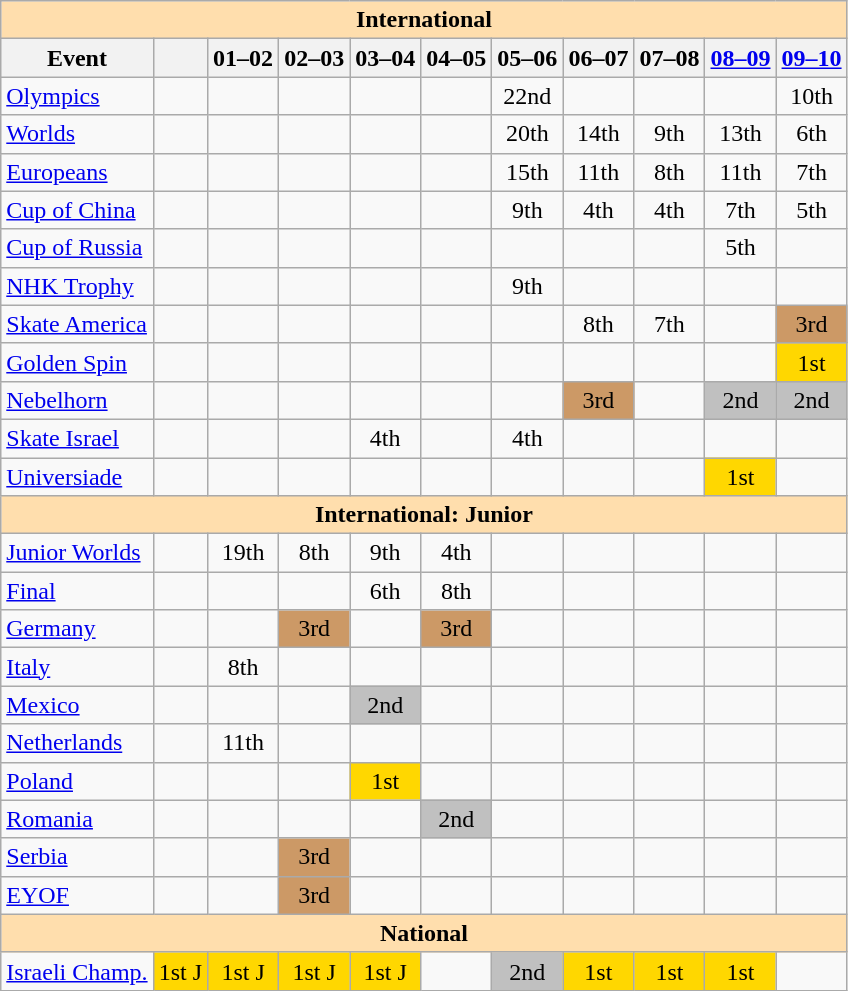<table class="wikitable" style="text-align:center">
<tr>
<th colspan="11" style="background-color: #ffdead; " align="center">International</th>
</tr>
<tr>
<th>Event</th>
<th></th>
<th>01–02</th>
<th>02–03</th>
<th>03–04</th>
<th>04–05</th>
<th>05–06</th>
<th>06–07</th>
<th>07–08</th>
<th><a href='#'>08–09</a></th>
<th><a href='#'>09–10</a></th>
</tr>
<tr>
<td align=left><a href='#'>Olympics</a></td>
<td></td>
<td></td>
<td></td>
<td></td>
<td></td>
<td>22nd</td>
<td></td>
<td></td>
<td></td>
<td>10th</td>
</tr>
<tr>
<td align=left><a href='#'>Worlds</a></td>
<td></td>
<td></td>
<td></td>
<td></td>
<td></td>
<td>20th</td>
<td>14th</td>
<td>9th</td>
<td>13th</td>
<td>6th</td>
</tr>
<tr>
<td align=left><a href='#'>Europeans</a></td>
<td></td>
<td></td>
<td></td>
<td></td>
<td></td>
<td>15th</td>
<td>11th</td>
<td>8th</td>
<td>11th</td>
<td>7th</td>
</tr>
<tr>
<td align=left> <a href='#'>Cup of China</a></td>
<td></td>
<td></td>
<td></td>
<td></td>
<td></td>
<td>9th</td>
<td>4th</td>
<td>4th</td>
<td>7th</td>
<td>5th</td>
</tr>
<tr>
<td align=left> <a href='#'>Cup of Russia</a></td>
<td></td>
<td></td>
<td></td>
<td></td>
<td></td>
<td></td>
<td></td>
<td></td>
<td>5th</td>
<td></td>
</tr>
<tr>
<td align=left> <a href='#'>NHK Trophy</a></td>
<td></td>
<td></td>
<td></td>
<td></td>
<td></td>
<td>9th</td>
<td></td>
<td></td>
<td></td>
<td></td>
</tr>
<tr>
<td align=left> <a href='#'>Skate America</a></td>
<td></td>
<td></td>
<td></td>
<td></td>
<td></td>
<td></td>
<td>8th</td>
<td>7th</td>
<td></td>
<td bgcolor=cc9966>3rd</td>
</tr>
<tr>
<td align=left><a href='#'>Golden Spin</a></td>
<td></td>
<td></td>
<td></td>
<td></td>
<td></td>
<td></td>
<td></td>
<td></td>
<td></td>
<td bgcolor=gold>1st</td>
</tr>
<tr>
<td align=left><a href='#'>Nebelhorn</a></td>
<td></td>
<td></td>
<td></td>
<td></td>
<td></td>
<td></td>
<td bgcolor=cc9966>3rd</td>
<td></td>
<td bgcolor=silver>2nd</td>
<td bgcolor=silver>2nd</td>
</tr>
<tr>
<td align=left><a href='#'>Skate Israel</a></td>
<td></td>
<td></td>
<td></td>
<td>4th</td>
<td></td>
<td>4th</td>
<td></td>
<td></td>
<td></td>
<td></td>
</tr>
<tr>
<td align=left><a href='#'>Universiade</a></td>
<td></td>
<td></td>
<td></td>
<td></td>
<td></td>
<td></td>
<td></td>
<td></td>
<td bgcolor=gold>1st</td>
<td></td>
</tr>
<tr>
<th colspan="11" style="background-color: #ffdead; " align="center">International: Junior</th>
</tr>
<tr>
<td align=left><a href='#'>Junior Worlds</a></td>
<td></td>
<td>19th</td>
<td>8th</td>
<td>9th</td>
<td>4th</td>
<td></td>
<td></td>
<td></td>
<td></td>
<td></td>
</tr>
<tr>
<td align=left> <a href='#'>Final</a></td>
<td></td>
<td></td>
<td></td>
<td>6th</td>
<td>8th</td>
<td></td>
<td></td>
<td></td>
<td></td>
<td></td>
</tr>
<tr>
<td align=left> <a href='#'>Germany</a></td>
<td></td>
<td></td>
<td bgcolor=cc9966>3rd</td>
<td></td>
<td bgcolor=cc9966>3rd</td>
<td></td>
<td></td>
<td></td>
<td></td>
<td></td>
</tr>
<tr>
<td align=left> <a href='#'>Italy</a></td>
<td></td>
<td>8th</td>
<td></td>
<td></td>
<td></td>
<td></td>
<td></td>
<td></td>
<td></td>
<td></td>
</tr>
<tr>
<td align=left> <a href='#'>Mexico</a></td>
<td></td>
<td></td>
<td></td>
<td bgcolor=silver>2nd</td>
<td></td>
<td></td>
<td></td>
<td></td>
<td></td>
<td></td>
</tr>
<tr>
<td align=left> <a href='#'>Netherlands</a></td>
<td></td>
<td>11th</td>
<td></td>
<td></td>
<td></td>
<td></td>
<td></td>
<td></td>
<td></td>
<td></td>
</tr>
<tr>
<td align=left> <a href='#'>Poland</a></td>
<td></td>
<td></td>
<td></td>
<td bgcolor=gold>1st</td>
<td></td>
<td></td>
<td></td>
<td></td>
<td></td>
<td></td>
</tr>
<tr>
<td align=left> <a href='#'>Romania</a></td>
<td></td>
<td></td>
<td></td>
<td></td>
<td bgcolor=silver>2nd</td>
<td></td>
<td></td>
<td></td>
<td></td>
<td></td>
</tr>
<tr>
<td align=left> <a href='#'>Serbia</a></td>
<td></td>
<td></td>
<td bgcolor=cc9966>3rd</td>
<td></td>
<td></td>
<td></td>
<td></td>
<td></td>
<td></td>
<td></td>
</tr>
<tr>
<td align=left><a href='#'>EYOF</a></td>
<td></td>
<td></td>
<td bgcolor=cc9966>3rd</td>
<td></td>
<td></td>
<td></td>
<td></td>
<td></td>
<td></td>
<td></td>
</tr>
<tr>
<th colspan="11" style="background-color: #ffdead; " align="center">National</th>
</tr>
<tr>
<td align=left><a href='#'>Israeli Champ.</a></td>
<td bgcolor="gold">1st J</td>
<td bgcolor=gold>1st J</td>
<td bgcolor=gold>1st J</td>
<td bgcolor=gold>1st J</td>
<td></td>
<td bgcolor=silver>2nd</td>
<td bgcolor=gold>1st</td>
<td bgcolor=gold>1st</td>
<td bgcolor=gold>1st</td>
<td></td>
</tr>
</table>
